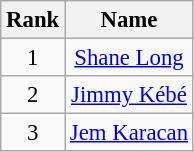<table class="wikitable" style="text-align:center; border:1px #aaa solid; font-size:95%;">
<tr>
<th>Rank</th>
<th>Name</th>
</tr>
<tr>
<td>1</td>
<td> <a href='#'>Shane Long</a></td>
</tr>
<tr>
<td>2</td>
<td> <a href='#'>Jimmy Kébé</a></td>
</tr>
<tr>
<td>3</td>
<td> <a href='#'>Jem Karacan</a></td>
</tr>
</table>
